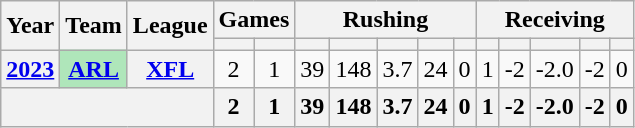<table class="wikitable" style="text-align:center;">
<tr>
<th rowspan="2">Year</th>
<th rowspan="2">Team</th>
<th rowspan="2">League</th>
<th colspan="2">Games</th>
<th colspan="5">Rushing</th>
<th colspan="5">Receiving</th>
</tr>
<tr>
<th></th>
<th></th>
<th></th>
<th></th>
<th></th>
<th></th>
<th></th>
<th></th>
<th></th>
<th></th>
<th></th>
<th></th>
</tr>
<tr>
<th><a href='#'>2023</a></th>
<th style="background:#afe6ba;"><a href='#'>ARL</a></th>
<th><a href='#'>XFL</a></th>
<td>2</td>
<td>1</td>
<td>39</td>
<td>148</td>
<td>3.7</td>
<td>24</td>
<td>0</td>
<td>1</td>
<td>-2</td>
<td>-2.0</td>
<td>-2</td>
<td>0</td>
</tr>
<tr>
<th colspan="3"></th>
<th>2</th>
<th>1</th>
<th>39</th>
<th>148</th>
<th>3.7</th>
<th>24</th>
<th>0</th>
<th>1</th>
<th>-2</th>
<th>-2.0</th>
<th>-2</th>
<th>0</th>
</tr>
</table>
